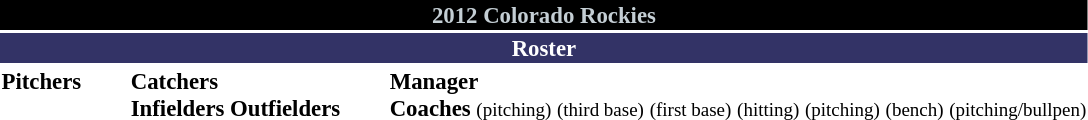<table class="toccolours" style="font-size: 95%;">
<tr>
<th colspan="10" style="background-color: #000000; color: #C4CED4; text-align: center;">2012 Colorado Rockies</th>
</tr>
<tr>
<td colspan="10" style="background-color: #333366; color: #FFFFFF; text-align: center;"><strong>Roster</strong></td>
</tr>
<tr>
<td valign="top"><strong>Pitchers</strong><br>

























</td>
<td width="25px"></td>
<td valign="top"><strong>Catchers</strong><br>


<strong>Infielders</strong>











<strong>Outfielders</strong>







</td>
<td width="25px"></td>
<td valign="top"><strong>Manager</strong><br>
<strong>Coaches</strong>
 <small>(pitching)</small>
 <small>(third base)</small>
 <small>(first base)</small>
 <small>(hitting)</small>
 <small>(pitching)</small>
 <small>(bench)</small>
 <small>(pitching/bullpen)</small></td>
</tr>
<tr>
</tr>
</table>
